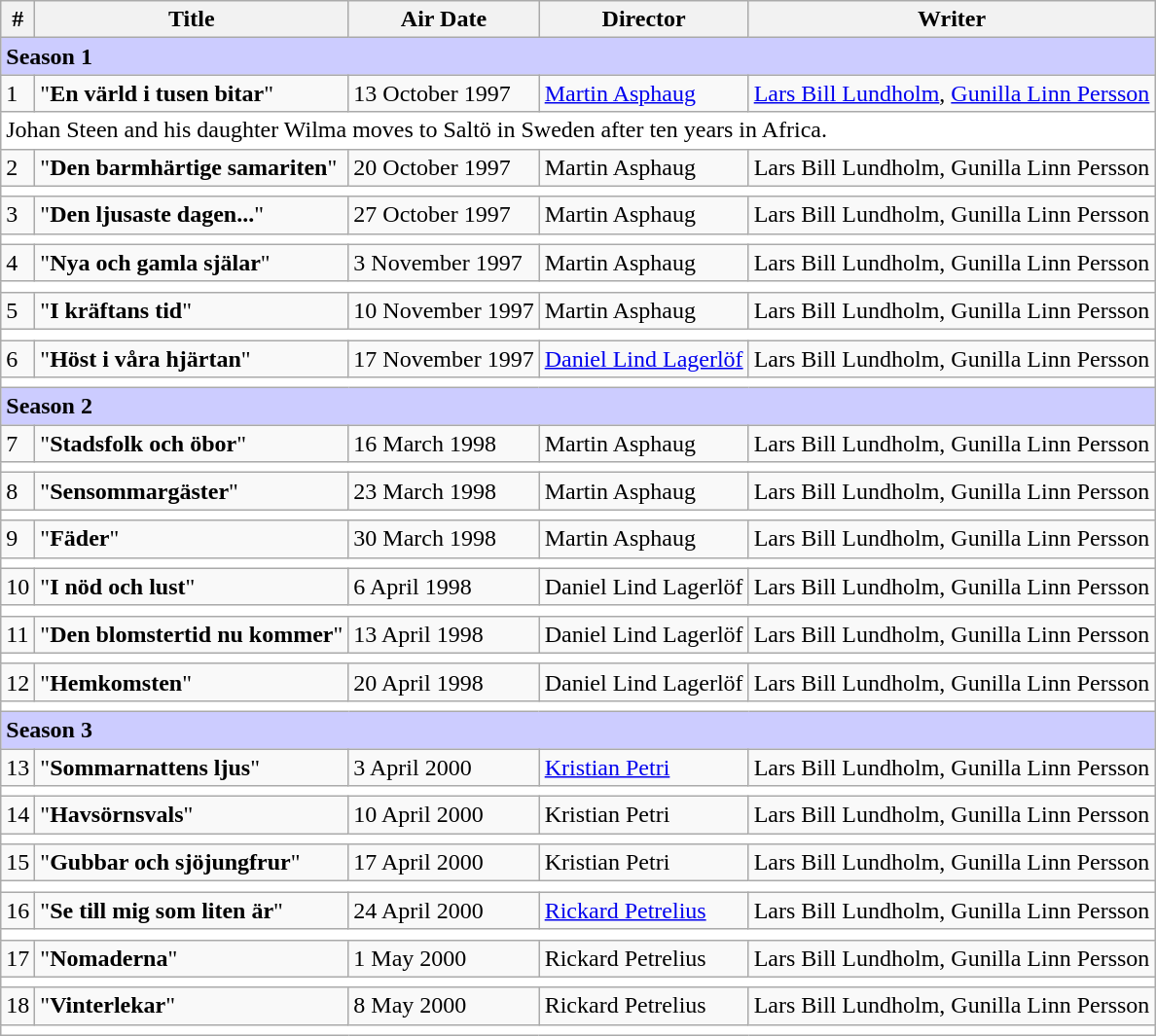<table class=wikitable>
<tr>
<th>#</th>
<th>Title</th>
<th>Air Date</th>
<th>Director</th>
<th>Writer</th>
</tr>
<tr>
<td colspan=5 bgcolor=#ccccff><strong>Season 1</strong></td>
</tr>
<tr>
<td>1</td>
<td>"<strong>En värld i tusen bitar</strong>"</td>
<td>13 October 1997</td>
<td><a href='#'>Martin Asphaug</a></td>
<td><a href='#'>Lars Bill Lundholm</a>, <a href='#'>Gunilla Linn Persson</a></td>
</tr>
<tr>
<td colspan=5 bgcolor=white>Johan Steen and his daughter Wilma moves to Saltö in Sweden after ten years in Africa.</td>
</tr>
<tr>
<td>2</td>
<td>"<strong>Den barmhärtige samariten</strong>"</td>
<td>20 October 1997</td>
<td>Martin Asphaug</td>
<td>Lars Bill Lundholm, Gunilla Linn Persson</td>
</tr>
<tr>
<td colspan=5 bgcolor=white></td>
</tr>
<tr>
<td>3</td>
<td>"<strong>Den ljusaste dagen...</strong>"</td>
<td>27 October 1997</td>
<td>Martin Asphaug</td>
<td>Lars Bill Lundholm, Gunilla Linn Persson</td>
</tr>
<tr>
<td colspan=5 bgcolor=white></td>
</tr>
<tr>
<td>4</td>
<td>"<strong>Nya och gamla själar</strong>"</td>
<td>3 November 1997</td>
<td>Martin Asphaug</td>
<td>Lars Bill Lundholm, Gunilla Linn Persson</td>
</tr>
<tr>
<td colspan=5 bgcolor=white></td>
</tr>
<tr>
<td>5</td>
<td>"<strong>I kräftans tid</strong>"</td>
<td>10 November 1997</td>
<td>Martin Asphaug</td>
<td>Lars Bill Lundholm, Gunilla Linn Persson</td>
</tr>
<tr>
<td colspan=5 bgcolor=white></td>
</tr>
<tr>
<td>6</td>
<td>"<strong>Höst i våra hjärtan</strong>"</td>
<td>17 November 1997</td>
<td><a href='#'>Daniel Lind Lagerlöf</a></td>
<td>Lars Bill Lundholm, Gunilla Linn Persson</td>
</tr>
<tr>
<td colspan=5 bgcolor=white></td>
</tr>
<tr>
<td colspan=5 bgcolor=#ccccff><strong>Season 2</strong></td>
</tr>
<tr>
<td>7</td>
<td>"<strong>Stadsfolk och öbor</strong>"</td>
<td>16 March 1998</td>
<td>Martin Asphaug</td>
<td>Lars Bill Lundholm, Gunilla Linn Persson</td>
</tr>
<tr>
<td colspan=5 bgcolor=white></td>
</tr>
<tr>
<td>8</td>
<td>"<strong>Sensommargäster</strong>"</td>
<td>23 March 1998</td>
<td>Martin Asphaug</td>
<td>Lars Bill Lundholm, Gunilla Linn Persson</td>
</tr>
<tr>
<td colspan=5 bgcolor=white></td>
</tr>
<tr>
<td>9</td>
<td>"<strong>Fäder</strong>"</td>
<td>30 March 1998</td>
<td>Martin Asphaug</td>
<td>Lars Bill Lundholm, Gunilla Linn Persson</td>
</tr>
<tr>
<td colspan=5 bgcolor=white></td>
</tr>
<tr>
<td>10</td>
<td>"<strong>I nöd och lust</strong>"</td>
<td>6 April 1998</td>
<td>Daniel Lind Lagerlöf</td>
<td>Lars Bill Lundholm, Gunilla Linn Persson</td>
</tr>
<tr>
<td colspan=5 bgcolor=white></td>
</tr>
<tr>
<td>11</td>
<td>"<strong>Den blomstertid nu kommer</strong>"</td>
<td>13 April 1998</td>
<td>Daniel Lind Lagerlöf</td>
<td>Lars Bill Lundholm, Gunilla Linn Persson</td>
</tr>
<tr>
<td colspan=5 bgcolor=white></td>
</tr>
<tr>
<td>12</td>
<td>"<strong>Hemkomsten</strong>"</td>
<td>20 April 1998</td>
<td>Daniel Lind Lagerlöf</td>
<td>Lars Bill Lundholm, Gunilla Linn Persson</td>
</tr>
<tr>
<td colspan=5 bgcolor=white></td>
</tr>
<tr>
<td colspan=5 bgcolor=#ccccff><strong>Season 3</strong></td>
</tr>
<tr>
<td>13</td>
<td>"<strong>Sommarnattens ljus</strong>"</td>
<td>3 April 2000</td>
<td><a href='#'>Kristian Petri</a></td>
<td>Lars Bill Lundholm, Gunilla Linn Persson</td>
</tr>
<tr>
<td colspan=5 bgcolor=white></td>
</tr>
<tr>
<td>14</td>
<td>"<strong>Havsörnsvals</strong>"</td>
<td>10 April 2000</td>
<td>Kristian Petri</td>
<td>Lars Bill Lundholm, Gunilla Linn Persson</td>
</tr>
<tr>
<td colspan=5 bgcolor=white></td>
</tr>
<tr>
<td>15</td>
<td>"<strong>Gubbar och sjöjungfrur</strong>"</td>
<td>17 April 2000</td>
<td>Kristian Petri</td>
<td>Lars Bill Lundholm, Gunilla Linn Persson</td>
</tr>
<tr>
<td colspan=5 bgcolor=white></td>
</tr>
<tr>
<td>16</td>
<td>"<strong>Se till mig som liten är</strong>"</td>
<td>24 April 2000</td>
<td><a href='#'>Rickard Petrelius</a></td>
<td>Lars Bill Lundholm, Gunilla Linn Persson</td>
</tr>
<tr>
<td colspan=5 bgcolor=white></td>
</tr>
<tr>
<td>17</td>
<td>"<strong>Nomaderna</strong>"</td>
<td>1 May 2000</td>
<td>Rickard Petrelius</td>
<td>Lars Bill Lundholm, Gunilla Linn Persson</td>
</tr>
<tr>
<td colspan=5 bgcolor=white></td>
</tr>
<tr>
<td>18</td>
<td>"<strong>Vinterlekar</strong>"</td>
<td>8 May 2000</td>
<td>Rickard Petrelius</td>
<td>Lars Bill Lundholm, Gunilla Linn Persson</td>
</tr>
<tr>
<td colspan=5 bgcolor=white></td>
</tr>
</table>
